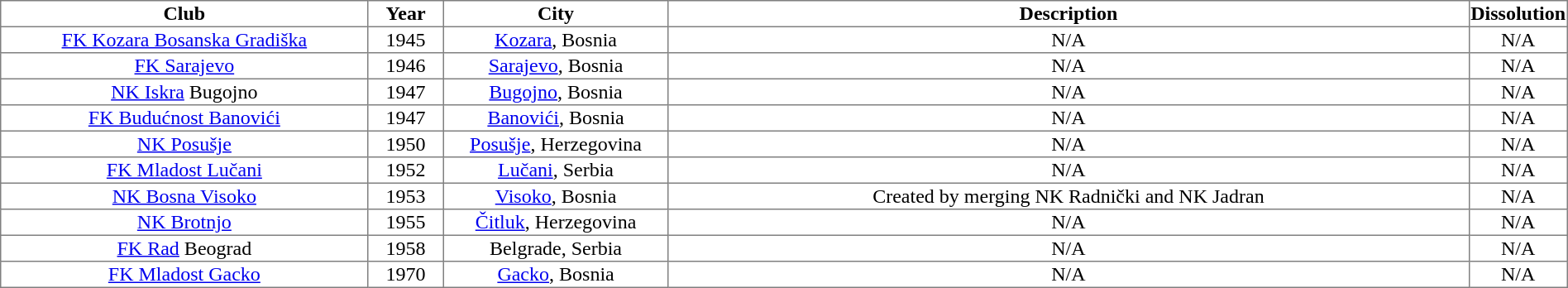<table border=1 cellpadding=1 cellspacing=0 width=100% style="border-collapse:collapse">
<tr align=center>
<th width=25%><strong>Club</strong></th>
<th width=5%><strong>Year</strong></th>
<th width=15%><strong>City</strong></th>
<th width=55%><strong>Description</strong></th>
<th width=5%><strong>Dissolution</strong></th>
</tr>
<tr align=center>
<td><a href='#'>FK Kozara Bosanska Gradiška</a></td>
<td>1945</td>
<td><a href='#'>Kozara</a>, Bosnia</td>
<td>N/A</td>
<td>N/A</td>
</tr>
<tr align=center>
<td><a href='#'>FK Sarajevo</a></td>
<td>1946</td>
<td><a href='#'>Sarajevo</a>, Bosnia</td>
<td>N/A</td>
<td>N/A</td>
</tr>
<tr align=center>
<td><a href='#'>NK Iskra</a> Bugojno</td>
<td>1947</td>
<td><a href='#'>Bugojno</a>, Bosnia</td>
<td>N/A</td>
<td>N/A</td>
</tr>
<tr align=center>
<td><a href='#'>FK Budućnost Banovići</a></td>
<td>1947</td>
<td><a href='#'>Banovići</a>, Bosnia</td>
<td>N/A</td>
<td>N/A</td>
</tr>
<tr align=center>
<td><a href='#'>NK Posušje</a></td>
<td>1950</td>
<td><a href='#'>Posušje</a>, Herzegovina</td>
<td>N/A</td>
<td>N/A</td>
</tr>
<tr align=center>
<td><a href='#'>FK Mladost Lučani</a></td>
<td>1952</td>
<td><a href='#'>Lučani</a>, Serbia</td>
<td>N/A</td>
<td>N/A</td>
</tr>
<tr align=center>
<td><a href='#'>NK Bosna Visoko</a></td>
<td>1953</td>
<td><a href='#'>Visoko</a>, Bosnia</td>
<td>Created by merging NK Radnički and NK Jadran</td>
<td>N/A</td>
</tr>
<tr align=center>
<td><a href='#'>NK Brotnjo</a></td>
<td>1955</td>
<td><a href='#'>Čitluk</a>, Herzegovina</td>
<td>N/A</td>
<td>N/A</td>
</tr>
<tr align=center>
<td><a href='#'>FK Rad</a> Beograd</td>
<td>1958</td>
<td>Belgrade, Serbia</td>
<td>N/A</td>
<td>N/A</td>
</tr>
<tr align=center>
<td><a href='#'>FK Mladost Gacko</a></td>
<td>1970</td>
<td><a href='#'>Gacko</a>, Bosnia</td>
<td>N/A</td>
<td>N/A</td>
</tr>
</table>
